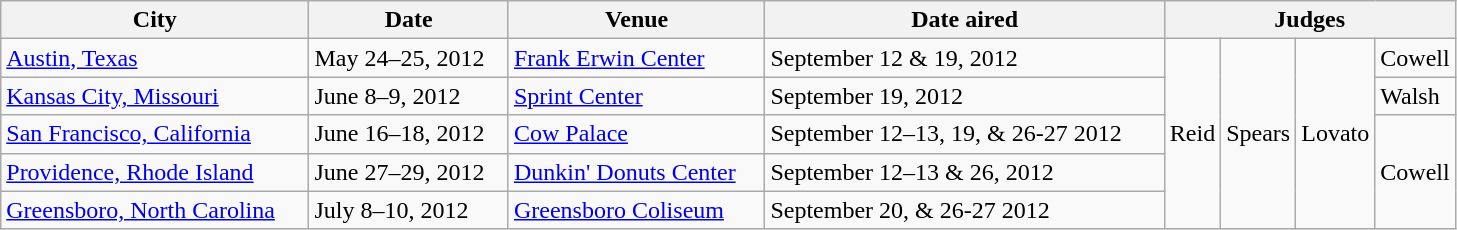<table class="wikitable plainrowheaders">
<tr>
<th scope="col">City</th>
<th scope="col">Date</th>
<th scope="col">Venue</th>
<th scope="col">Date aired</th>
<th colspan="4" scope="col" width="20%">Judges</th>
</tr>
<tr>
<td scope="row"><a href='#'>Austin, Texas</a></td>
<td>May 24–25, 2012</td>
<td><a href='#'>Frank Erwin Center</a></td>
<td>September 12 & 19, 2012</td>
<td rowspan=5>Reid</td>
<td rowspan=6>Spears</td>
<td rowspan=6>Lovato</td>
<td rowspan=1>Cowell</td>
</tr>
<tr>
<td scope="row"><a href='#'>Kansas City, Missouri</a></td>
<td>June 8–9, 2012</td>
<td><a href='#'>Sprint Center</a></td>
<td>September 19, 2012</td>
<td rowspan=1>Walsh</td>
</tr>
<tr>
<td scope="row"><a href='#'>San Francisco, California</a></td>
<td>June 16–18, 2012</td>
<td scope="row"><a href='#'>Cow Palace</a></td>
<td scope="row">September 12–13, 19, & 26-27 2012</td>
<td rowspan=4>Cowell</td>
</tr>
<tr>
<td scope="row"><a href='#'>Providence, Rhode Island</a></td>
<td>June 27–29, 2012</td>
<td><a href='#'>Dunkin' Donuts Center</a></td>
<td>September 12–13 & 26, 2012</td>
</tr>
<tr>
<td scope="row"><a href='#'>Greensboro, North Carolina</a></td>
<td>July 8–10, 2012</td>
<td><a href='#'>Greensboro Coliseum</a></td>
<td>September 20, & 26-27 2012</td>
</tr>
</table>
